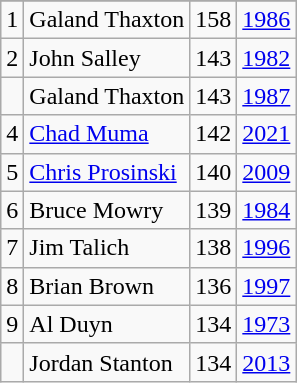<table class="wikitable">
<tr>
</tr>
<tr>
<td>1</td>
<td>Galand Thaxton</td>
<td>158</td>
<td><a href='#'>1986</a></td>
</tr>
<tr>
<td>2</td>
<td>John Salley</td>
<td>143</td>
<td><a href='#'>1982</a></td>
</tr>
<tr>
<td></td>
<td>Galand Thaxton</td>
<td>143</td>
<td><a href='#'>1987</a></td>
</tr>
<tr>
<td>4</td>
<td><a href='#'>Chad Muma</a></td>
<td>142</td>
<td><a href='#'>2021</a></td>
</tr>
<tr>
<td>5</td>
<td><a href='#'>Chris Prosinski</a></td>
<td>140</td>
<td><a href='#'>2009</a></td>
</tr>
<tr>
<td>6</td>
<td>Bruce Mowry</td>
<td>139</td>
<td><a href='#'>1984</a></td>
</tr>
<tr>
<td>7</td>
<td>Jim Talich</td>
<td>138</td>
<td><a href='#'>1996</a></td>
</tr>
<tr>
<td>8</td>
<td>Brian Brown</td>
<td>136</td>
<td><a href='#'>1997</a></td>
</tr>
<tr>
<td>9</td>
<td>Al Duyn</td>
<td>134</td>
<td><a href='#'>1973</a></td>
</tr>
<tr>
<td></td>
<td>Jordan Stanton</td>
<td>134</td>
<td><a href='#'>2013</a></td>
</tr>
</table>
